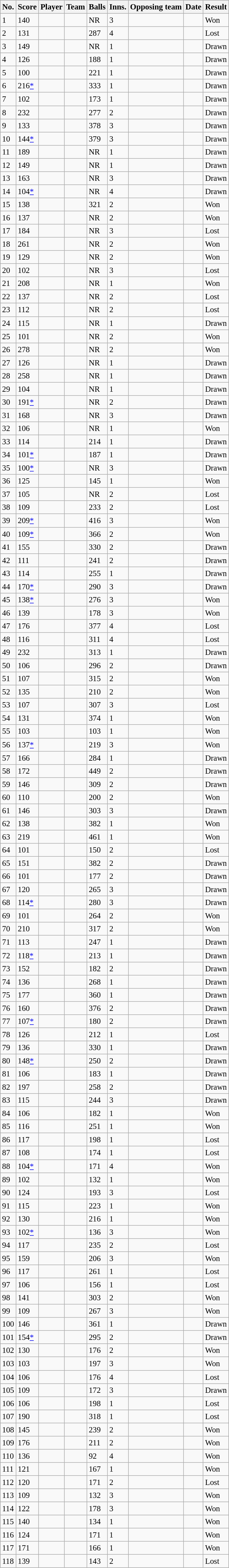<table class="wikitable sortable" style="font-size:95%">
<tr>
<th>No.</th>
<th>Score</th>
<th>Player</th>
<th>Team</th>
<th>Balls</th>
<th>Inns.</th>
<th>Opposing team</th>
<th>Date</th>
<th>Result</th>
</tr>
<tr>
<td>1</td>
<td> 140</td>
<td></td>
<td></td>
<td> NR</td>
<td>3</td>
<td></td>
<td></td>
<td>Won</td>
</tr>
<tr>
<td>2</td>
<td> 131</td>
<td> </td>
<td></td>
<td> 287</td>
<td>4</td>
<td></td>
<td></td>
<td>Lost</td>
</tr>
<tr>
<td>3</td>
<td> 149</td>
<td></td>
<td></td>
<td> NR</td>
<td>1</td>
<td></td>
<td></td>
<td>Drawn</td>
</tr>
<tr>
<td>4</td>
<td> 126</td>
<td></td>
<td></td>
<td> 188</td>
<td>1</td>
<td></td>
<td></td>
<td>Drawn</td>
</tr>
<tr>
<td>5</td>
<td> 100</td>
<td></td>
<td></td>
<td> 221</td>
<td>1</td>
<td></td>
<td></td>
<td>Drawn</td>
</tr>
<tr>
<td>6</td>
<td> 216<a href='#'>*</a></td>
<td></td>
<td></td>
<td> 333</td>
<td>1</td>
<td></td>
<td></td>
<td>Drawn</td>
</tr>
<tr>
<td>7</td>
<td> 102</td>
<td> </td>
<td></td>
<td> 173</td>
<td>1</td>
<td></td>
<td></td>
<td>Drawn</td>
</tr>
<tr>
<td>8</td>
<td> 232</td>
<td></td>
<td></td>
<td> 277</td>
<td>2</td>
<td></td>
<td></td>
<td>Drawn</td>
</tr>
<tr>
<td>9</td>
<td> 133</td>
<td></td>
<td></td>
<td> 378</td>
<td>3</td>
<td></td>
<td></td>
<td>Drawn</td>
</tr>
<tr>
<td>10</td>
<td> 144<a href='#'>*</a></td>
<td> </td>
<td></td>
<td> 379</td>
<td>3</td>
<td></td>
<td></td>
<td>Drawn</td>
</tr>
<tr>
<td>11</td>
<td> 189</td>
<td> </td>
<td></td>
<td> NR</td>
<td>1</td>
<td></td>
<td></td>
<td>Drawn</td>
</tr>
<tr>
<td>12</td>
<td> 149</td>
<td> </td>
<td></td>
<td> NR</td>
<td>1</td>
<td></td>
<td></td>
<td>Drawn</td>
</tr>
<tr>
<td>13</td>
<td> 163</td>
<td> </td>
<td></td>
<td> NR</td>
<td>3</td>
<td></td>
<td></td>
<td>Drawn</td>
</tr>
<tr>
<td>14</td>
<td> 104<a href='#'>*</a></td>
<td> </td>
<td></td>
<td> NR</td>
<td>4</td>
<td></td>
<td></td>
<td>Drawn</td>
</tr>
<tr>
<td>15</td>
<td> 138</td>
<td> </td>
<td></td>
<td> 321</td>
<td>2</td>
<td></td>
<td></td>
<td>Won</td>
</tr>
<tr>
<td>16</td>
<td> 137</td>
<td> </td>
<td></td>
<td> NR</td>
<td>2</td>
<td></td>
<td></td>
<td>Won</td>
</tr>
<tr>
<td>17</td>
<td> 184</td>
<td> </td>
<td></td>
<td> NR</td>
<td>3</td>
<td></td>
<td></td>
<td>Lost</td>
</tr>
<tr>
<td>18</td>
<td> 261</td>
<td> </td>
<td></td>
<td> NR</td>
<td>2</td>
<td></td>
<td></td>
<td>Won</td>
</tr>
<tr>
<td>19</td>
<td> 129</td>
<td></td>
<td></td>
<td> NR</td>
<td>2</td>
<td></td>
<td></td>
<td>Won</td>
</tr>
<tr>
<td>20</td>
<td> 102</td>
<td></td>
<td></td>
<td> NR</td>
<td>3</td>
<td></td>
<td></td>
<td>Lost</td>
</tr>
<tr>
<td>21</td>
<td> 208</td>
<td> </td>
<td></td>
<td> NR</td>
<td>1</td>
<td></td>
<td></td>
<td>Won</td>
</tr>
<tr>
<td>22</td>
<td> 137</td>
<td> </td>
<td></td>
<td> NR</td>
<td>2</td>
<td></td>
<td></td>
<td>Lost</td>
</tr>
<tr>
<td>23</td>
<td> 112</td>
<td> </td>
<td></td>
<td> NR</td>
<td>2</td>
<td></td>
<td></td>
<td>Lost</td>
</tr>
<tr>
<td>24</td>
<td> 115</td>
<td> </td>
<td></td>
<td> NR</td>
<td>1</td>
<td></td>
<td></td>
<td>Drawn</td>
</tr>
<tr>
<td>25</td>
<td> 101</td>
<td> </td>
<td></td>
<td> NR</td>
<td>2</td>
<td></td>
<td></td>
<td>Won</td>
</tr>
<tr>
<td>26</td>
<td> 278</td>
<td> </td>
<td></td>
<td> NR</td>
<td>2</td>
<td></td>
<td></td>
<td>Won</td>
</tr>
<tr>
<td>27</td>
<td> 126</td>
<td></td>
<td></td>
<td> NR</td>
<td>1</td>
<td></td>
<td></td>
<td>Drawn</td>
</tr>
<tr>
<td>28</td>
<td> 258</td>
<td> </td>
<td></td>
<td> NR</td>
<td>1</td>
<td></td>
<td></td>
<td>Drawn</td>
</tr>
<tr>
<td>29</td>
<td> 104</td>
<td> </td>
<td></td>
<td> NR</td>
<td>1</td>
<td></td>
<td></td>
<td>Drawn</td>
</tr>
<tr>
<td>30</td>
<td> 191<a href='#'>*</a></td>
<td> </td>
<td></td>
<td> NR</td>
<td>2</td>
<td></td>
<td></td>
<td>Drawn</td>
</tr>
<tr>
<td>31</td>
<td> 168</td>
<td></td>
<td></td>
<td> NR</td>
<td>3</td>
<td></td>
<td></td>
<td>Drawn</td>
</tr>
<tr>
<td>32</td>
<td> 106</td>
<td> </td>
<td></td>
<td> NR</td>
<td>1</td>
<td></td>
<td></td>
<td>Won</td>
</tr>
<tr>
<td>33</td>
<td> 114</td>
<td> </td>
<td></td>
<td> 214</td>
<td>1</td>
<td></td>
<td></td>
<td>Drawn</td>
</tr>
<tr>
<td>34</td>
<td> 101<a href='#'>*</a></td>
<td></td>
<td></td>
<td> 187</td>
<td>1</td>
<td></td>
<td></td>
<td>Drawn</td>
</tr>
<tr>
<td>35</td>
<td> 100<a href='#'>*</a></td>
<td></td>
<td></td>
<td> NR</td>
<td>3</td>
<td></td>
<td></td>
<td>Drawn</td>
</tr>
<tr>
<td>36</td>
<td> 125</td>
<td></td>
<td></td>
<td> 145</td>
<td>1</td>
<td></td>
<td></td>
<td>Won</td>
</tr>
<tr>
<td>37</td>
<td> 105</td>
<td></td>
<td></td>
<td> NR</td>
<td>2</td>
<td></td>
<td></td>
<td>Lost</td>
</tr>
<tr>
<td>38</td>
<td> 109</td>
<td> </td>
<td></td>
<td> 233</td>
<td>2</td>
<td></td>
<td></td>
<td>Lost</td>
</tr>
<tr>
<td>39</td>
<td> 209<a href='#'>*</a></td>
<td></td>
<td></td>
<td> 416</td>
<td>3</td>
<td></td>
<td></td>
<td>Won</td>
</tr>
<tr>
<td>40</td>
<td> 109<a href='#'>*</a></td>
<td></td>
<td></td>
<td> 366</td>
<td>2</td>
<td></td>
<td></td>
<td>Won</td>
</tr>
<tr>
<td>41</td>
<td> 155</td>
<td></td>
<td></td>
<td> 330</td>
<td>2</td>
<td></td>
<td></td>
<td>Drawn</td>
</tr>
<tr>
<td>42</td>
<td> 111</td>
<td></td>
<td></td>
<td> 241</td>
<td>2</td>
<td></td>
<td></td>
<td>Drawn</td>
</tr>
<tr>
<td>43</td>
<td> 114</td>
<td></td>
<td></td>
<td> 255</td>
<td>1</td>
<td></td>
<td></td>
<td>Drawn</td>
</tr>
<tr>
<td>44</td>
<td> 170<a href='#'>*</a></td>
<td></td>
<td></td>
<td> 290</td>
<td>3</td>
<td></td>
<td></td>
<td>Drawn</td>
</tr>
<tr>
<td>45</td>
<td> 138<a href='#'>*</a></td>
<td></td>
<td></td>
<td> 276</td>
<td>3</td>
<td></td>
<td></td>
<td>Won</td>
</tr>
<tr>
<td>46</td>
<td> 139</td>
<td></td>
<td></td>
<td> 178</td>
<td>3</td>
<td></td>
<td></td>
<td>Won</td>
</tr>
<tr>
<td>47</td>
<td> 176</td>
<td></td>
<td></td>
<td> 377</td>
<td>4</td>
<td></td>
<td></td>
<td>Lost</td>
</tr>
<tr>
<td>48</td>
<td> 116</td>
<td></td>
<td></td>
<td> 311</td>
<td>4</td>
<td></td>
<td></td>
<td>Lost</td>
</tr>
<tr>
<td>49</td>
<td> 232</td>
<td></td>
<td></td>
<td> 313</td>
<td>1</td>
<td></td>
<td></td>
<td>Drawn</td>
</tr>
<tr>
<td>50</td>
<td> 106</td>
<td></td>
<td></td>
<td> 296</td>
<td>2</td>
<td></td>
<td></td>
<td>Drawn</td>
</tr>
<tr>
<td>51</td>
<td> 107</td>
<td></td>
<td></td>
<td> 315</td>
<td>2</td>
<td></td>
<td></td>
<td>Won</td>
</tr>
<tr>
<td>52</td>
<td> 135</td>
<td></td>
<td></td>
<td> 210</td>
<td>2</td>
<td></td>
<td></td>
<td>Won</td>
</tr>
<tr>
<td>53</td>
<td> 107</td>
<td></td>
<td></td>
<td> 307</td>
<td>3</td>
<td></td>
<td></td>
<td>Lost</td>
</tr>
<tr>
<td>54</td>
<td> 131</td>
<td></td>
<td></td>
<td> 374</td>
<td>1</td>
<td></td>
<td></td>
<td>Won</td>
</tr>
<tr>
<td>55</td>
<td> 103</td>
<td></td>
<td></td>
<td> 103</td>
<td>1</td>
<td></td>
<td></td>
<td>Won</td>
</tr>
<tr>
<td>56</td>
<td> 137<a href='#'>*</a></td>
<td></td>
<td></td>
<td> 219</td>
<td>3</td>
<td></td>
<td></td>
<td>Won</td>
</tr>
<tr>
<td>57</td>
<td> 166</td>
<td></td>
<td></td>
<td> 284</td>
<td>1</td>
<td></td>
<td></td>
<td>Drawn</td>
</tr>
<tr>
<td>58</td>
<td> 172</td>
<td></td>
<td></td>
<td> 449</td>
<td>2</td>
<td></td>
<td></td>
<td>Drawn</td>
</tr>
<tr>
<td>59</td>
<td> 146</td>
<td></td>
<td></td>
<td> 309</td>
<td>2</td>
<td></td>
<td></td>
<td>Drawn</td>
</tr>
<tr>
<td>60</td>
<td> 110</td>
<td></td>
<td></td>
<td> 200</td>
<td>2</td>
<td></td>
<td></td>
<td>Won</td>
</tr>
<tr>
<td>61</td>
<td> 146</td>
<td> </td>
<td></td>
<td> 303</td>
<td>3</td>
<td></td>
<td></td>
<td>Drawn</td>
</tr>
<tr>
<td>62</td>
<td> 138</td>
<td></td>
<td></td>
<td> 382</td>
<td>1</td>
<td></td>
<td></td>
<td>Won</td>
</tr>
<tr>
<td>63</td>
<td> 219</td>
<td></td>
<td></td>
<td> 461</td>
<td>1</td>
<td></td>
<td></td>
<td>Won</td>
</tr>
<tr>
<td>64</td>
<td> 101</td>
<td></td>
<td></td>
<td> 150</td>
<td>2</td>
<td></td>
<td></td>
<td>Lost</td>
</tr>
<tr>
<td>65</td>
<td> 151</td>
<td> </td>
<td></td>
<td> 382</td>
<td>2</td>
<td></td>
<td></td>
<td>Drawn</td>
</tr>
<tr>
<td>66</td>
<td> 101</td>
<td></td>
<td></td>
<td> 177</td>
<td>2</td>
<td></td>
<td></td>
<td>Drawn</td>
</tr>
<tr>
<td>67</td>
<td> 120</td>
<td> </td>
<td></td>
<td> 265</td>
<td>3</td>
<td></td>
<td></td>
<td>Drawn</td>
</tr>
<tr>
<td>68</td>
<td> 114<a href='#'>*</a></td>
<td> </td>
<td></td>
<td> 280</td>
<td>3</td>
<td></td>
<td></td>
<td>Drawn</td>
</tr>
<tr>
<td>69</td>
<td> 101</td>
<td> </td>
<td></td>
<td> 264</td>
<td>2</td>
<td></td>
<td></td>
<td>Won</td>
</tr>
<tr>
<td>70</td>
<td> 210</td>
<td> </td>
<td></td>
<td> 317</td>
<td>2</td>
<td></td>
<td></td>
<td>Won</td>
</tr>
<tr>
<td>71</td>
<td> 113</td>
<td> </td>
<td></td>
<td> 247</td>
<td>1</td>
<td></td>
<td></td>
<td>Drawn</td>
</tr>
<tr>
<td>72</td>
<td> 118<a href='#'>*</a></td>
<td></td>
<td></td>
<td> 213</td>
<td>1</td>
<td></td>
<td></td>
<td>Drawn</td>
</tr>
<tr>
<td>73</td>
<td> 152</td>
<td></td>
<td></td>
<td> 182</td>
<td>2</td>
<td></td>
<td></td>
<td>Drawn</td>
</tr>
<tr>
<td>74</td>
<td> 136</td>
<td></td>
<td></td>
<td> 268</td>
<td>1</td>
<td></td>
<td></td>
<td>Drawn</td>
</tr>
<tr>
<td>75</td>
<td> 177</td>
<td></td>
<td></td>
<td> 360</td>
<td>1</td>
<td></td>
<td></td>
<td>Drawn</td>
</tr>
<tr>
<td>76</td>
<td> 160</td>
<td> </td>
<td></td>
<td> 376</td>
<td>2</td>
<td></td>
<td></td>
<td>Drawn</td>
</tr>
<tr>
<td>77</td>
<td> 107<a href='#'>*</a></td>
<td> </td>
<td></td>
<td> 180</td>
<td>2</td>
<td></td>
<td></td>
<td>Drawn</td>
</tr>
<tr>
<td>78</td>
<td> 126</td>
<td></td>
<td></td>
<td> 212</td>
<td>1</td>
<td></td>
<td></td>
<td>Lost</td>
</tr>
<tr>
<td>79</td>
<td> 136</td>
<td> </td>
<td></td>
<td> 330</td>
<td>1</td>
<td></td>
<td></td>
<td>Drawn</td>
</tr>
<tr>
<td>80</td>
<td> 148<a href='#'>*</a></td>
<td></td>
<td></td>
<td> 250</td>
<td>2</td>
<td></td>
<td></td>
<td>Drawn</td>
</tr>
<tr>
<td>81</td>
<td> 106</td>
<td></td>
<td></td>
<td> 183</td>
<td>1</td>
<td></td>
<td></td>
<td>Drawn</td>
</tr>
<tr>
<td>82</td>
<td> 197</td>
<td> </td>
<td></td>
<td> 258</td>
<td>2</td>
<td></td>
<td></td>
<td>Drawn</td>
</tr>
<tr>
<td>83</td>
<td> 115</td>
<td> </td>
<td></td>
<td> 244</td>
<td>3</td>
<td></td>
<td></td>
<td>Drawn</td>
</tr>
<tr>
<td>84</td>
<td> 106</td>
<td></td>
<td></td>
<td> 182</td>
<td>1</td>
<td></td>
<td></td>
<td>Won</td>
</tr>
<tr>
<td>85</td>
<td> 116</td>
<td> </td>
<td></td>
<td> 251</td>
<td>1</td>
<td></td>
<td></td>
<td>Won</td>
</tr>
<tr>
<td>86</td>
<td> 117</td>
<td></td>
<td></td>
<td> 198</td>
<td>1</td>
<td></td>
<td></td>
<td>Lost</td>
</tr>
<tr>
<td>87</td>
<td> 108</td>
<td></td>
<td></td>
<td> 174</td>
<td>1</td>
<td></td>
<td></td>
<td>Lost</td>
</tr>
<tr>
<td>88</td>
<td> 104<a href='#'>*</a></td>
<td> </td>
<td></td>
<td> 171</td>
<td>4</td>
<td></td>
<td></td>
<td>Won</td>
</tr>
<tr>
<td>89</td>
<td> 102</td>
<td></td>
<td></td>
<td> 132</td>
<td>1</td>
<td></td>
<td></td>
<td>Won</td>
</tr>
<tr>
<td>90</td>
<td> 124</td>
<td></td>
<td></td>
<td> 193</td>
<td>3</td>
<td></td>
<td></td>
<td>Lost</td>
</tr>
<tr>
<td>91</td>
<td> 115</td>
<td></td>
<td></td>
<td> 223</td>
<td>1</td>
<td></td>
<td></td>
<td>Won</td>
</tr>
<tr>
<td>92</td>
<td> 130</td>
<td></td>
<td></td>
<td> 216</td>
<td>1</td>
<td></td>
<td></td>
<td>Won</td>
</tr>
<tr>
<td>93</td>
<td> 102<a href='#'>*</a></td>
<td></td>
<td></td>
<td> 136</td>
<td>3</td>
<td></td>
<td></td>
<td>Won</td>
</tr>
<tr>
<td>94</td>
<td> 117</td>
<td> </td>
<td></td>
<td> 235</td>
<td>2</td>
<td></td>
<td></td>
<td>Lost</td>
</tr>
<tr>
<td>95</td>
<td> 159</td>
<td> </td>
<td></td>
<td> 206</td>
<td>3</td>
<td></td>
<td></td>
<td>Won</td>
</tr>
<tr>
<td>96</td>
<td> 117</td>
<td></td>
<td></td>
<td> 261</td>
<td>1</td>
<td></td>
<td></td>
<td>Lost</td>
</tr>
<tr>
<td>97</td>
<td> 106</td>
<td></td>
<td></td>
<td> 156</td>
<td>1</td>
<td></td>
<td></td>
<td>Lost</td>
</tr>
<tr>
<td>98</td>
<td> 141</td>
<td></td>
<td></td>
<td> 303</td>
<td>2</td>
<td></td>
<td></td>
<td>Won</td>
</tr>
<tr>
<td>99</td>
<td> 109</td>
<td> </td>
<td></td>
<td> 267</td>
<td>3</td>
<td></td>
<td></td>
<td>Won</td>
</tr>
<tr>
<td>100</td>
<td> 146</td>
<td></td>
<td></td>
<td> 361</td>
<td>1</td>
<td></td>
<td></td>
<td>Drawn</td>
</tr>
<tr>
<td>101</td>
<td> 154<a href='#'>*</a></td>
<td> </td>
<td></td>
<td> 295</td>
<td>2</td>
<td></td>
<td></td>
<td>Drawn</td>
</tr>
<tr>
<td>102</td>
<td> 130</td>
<td> </td>
<td></td>
<td> 176</td>
<td>2</td>
<td></td>
<td></td>
<td>Won</td>
</tr>
<tr>
<td>103</td>
<td> 103</td>
<td></td>
<td></td>
<td> 197</td>
<td>3</td>
<td></td>
<td></td>
<td>Won</td>
</tr>
<tr>
<td>104</td>
<td> 106</td>
<td></td>
<td></td>
<td> 176</td>
<td>4</td>
<td></td>
<td></td>
<td>Lost</td>
</tr>
<tr>
<td>105</td>
<td> 109</td>
<td> </td>
<td></td>
<td> 172</td>
<td>3</td>
<td></td>
<td></td>
<td>Drawn</td>
</tr>
<tr>
<td>106</td>
<td> 106</td>
<td></td>
<td></td>
<td> 198</td>
<td>1</td>
<td></td>
<td></td>
<td>Lost</td>
</tr>
<tr>
<td>107</td>
<td> 190</td>
<td></td>
<td></td>
<td> 318</td>
<td>1</td>
<td></td>
<td></td>
<td>Lost</td>
</tr>
<tr>
<td>108</td>
<td> 145</td>
<td> </td>
<td></td>
<td> 239</td>
<td>2</td>
<td></td>
<td></td>
<td>Won</td>
</tr>
<tr>
<td>109</td>
<td> 176</td>
<td> </td>
<td></td>
<td> 211</td>
<td>2</td>
<td></td>
<td></td>
<td>Won</td>
</tr>
<tr>
<td>110</td>
<td> 136</td>
<td></td>
<td></td>
<td> 92</td>
<td>4</td>
<td></td>
<td></td>
<td>Won</td>
</tr>
<tr>
<td>111</td>
<td> 121</td>
<td> </td>
<td></td>
<td> 167</td>
<td>1</td>
<td></td>
<td></td>
<td>Won</td>
</tr>
<tr>
<td>112</td>
<td> 120</td>
<td></td>
<td></td>
<td> 171</td>
<td>2</td>
<td></td>
<td></td>
<td>Lost</td>
</tr>
<tr>
<td>113</td>
<td> 109</td>
<td></td>
<td></td>
<td> 132</td>
<td>3</td>
<td></td>
<td></td>
<td>Won</td>
</tr>
<tr>
<td>114</td>
<td> 122</td>
<td> </td>
<td></td>
<td> 178</td>
<td>3</td>
<td></td>
<td></td>
<td>Won</td>
</tr>
<tr>
<td>115</td>
<td> 140</td>
<td></td>
<td></td>
<td> 134</td>
<td>1</td>
<td></td>
<td></td>
<td>Won</td>
</tr>
<tr>
<td>116</td>
<td> 124</td>
<td></td>
<td></td>
<td> 171</td>
<td>1</td>
<td></td>
<td></td>
<td>Won</td>
</tr>
<tr>
<td>117</td>
<td> 171</td>
<td> </td>
<td></td>
<td> 166</td>
<td>1</td>
<td></td>
<td></td>
<td>Won</td>
</tr>
<tr>
<td>118</td>
<td> 139</td>
<td></td>
<td></td>
<td> 143</td>
<td>2</td>
<td></td>
<td></td>
<td>Lost</td>
</tr>
</table>
